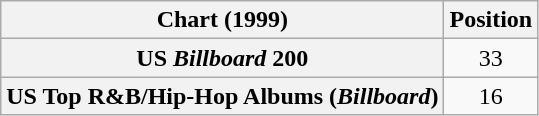<table class="wikitable sortable plainrowheaders" style="text-align:center">
<tr>
<th>Chart (1999)</th>
<th>Position</th>
</tr>
<tr>
<th scope="row">US <em>Billboard</em> 200</th>
<td>33</td>
</tr>
<tr>
<th scope="row">US Top R&B/Hip-Hop Albums (<em>Billboard</em>)</th>
<td>16</td>
</tr>
</table>
